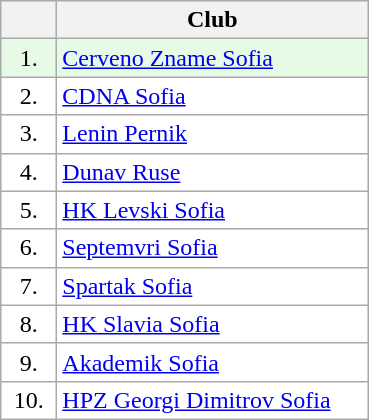<table class="wikitable">
<tr>
<th width="30"></th>
<th width="200">Club</th>
</tr>
<tr bgcolor="#e6fae6" align="center">
<td>1.</td>
<td align="left"><a href='#'>Cerveno Zname Sofia</a></td>
</tr>
<tr bgcolor="#FFFFFF" align="center">
<td>2.</td>
<td align="left"><a href='#'>CDNA Sofia</a></td>
</tr>
<tr bgcolor="#FFFFFF" align="center">
<td>3.</td>
<td align="left"><a href='#'>Lenin Pernik</a></td>
</tr>
<tr bgcolor="#FFFFFF" align="center">
<td>4.</td>
<td align="left"><a href='#'>Dunav Ruse</a></td>
</tr>
<tr bgcolor="#FFFFFF" align="center">
<td>5.</td>
<td align="left"><a href='#'>HK Levski Sofia</a></td>
</tr>
<tr bgcolor="#FFFFFF" align="center">
<td>6.</td>
<td align="left"><a href='#'>Septemvri Sofia</a></td>
</tr>
<tr bgcolor="#FFFFFF" align="center">
<td>7.</td>
<td align="left"><a href='#'>Spartak Sofia</a></td>
</tr>
<tr bgcolor="#FFFFFF" align="center">
<td>8.</td>
<td align="left"><a href='#'>HK Slavia Sofia</a></td>
</tr>
<tr bgcolor="#FFFFFF" align="center">
<td>9.</td>
<td align="left"><a href='#'>Akademik Sofia</a></td>
</tr>
<tr bgcolor="#FFFFFF" align="center">
<td>10.</td>
<td align="left"><a href='#'>HPZ Georgi Dimitrov Sofia</a></td>
</tr>
</table>
